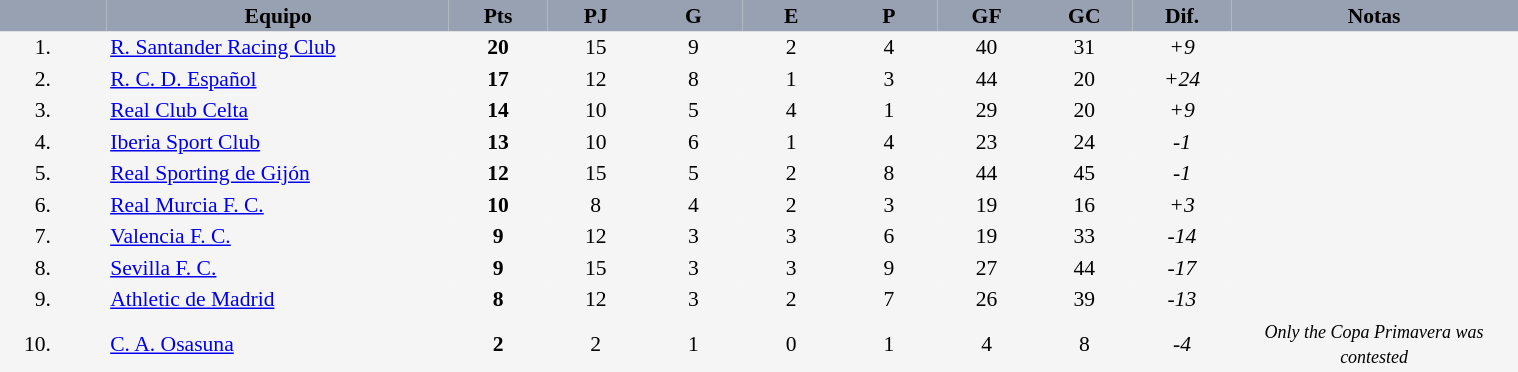<table align=center style="font-size: 90%; border-collapse:collapse" border=0 cellspacing=0 cellpadding=2 width=80%>
<tr align=center bgcolor=#98A1B2>
<th width=20></th>
<th width=20></th>
<th width=150><span>Equipo</span></th>
<th width=40><span>Pts</span></th>
<th width=40><span>PJ</span></th>
<th width=40><span>G</span></th>
<th width=40><span>E</span></th>
<th width=40><span>P</span></th>
<th width=40><span>GF</span></th>
<th width=40><span>GC</span></th>
<th width=40><span>Dif.</span></th>
<th width=125><span>Notas</span></th>
</tr>
<tr align=center style="background:#F5F5F5;">
<td style="text-align:right;">1.</td>
<td></td>
<td style="text-align:left;"><a href='#'>R. Santander Racing Club</a></td>
<td><strong>20</strong></td>
<td>15</td>
<td>9</td>
<td>2</td>
<td>4</td>
<td>40</td>
<td>31</td>
<td><em>+9</em></td>
<td></td>
</tr>
<tr align=center style="background:#F5F5F5;">
<td style="text-align:right;">2.</td>
<td></td>
<td style="text-align:left;"><a href='#'>R. C. D. Español</a></td>
<td><strong>17</strong></td>
<td>12</td>
<td>8</td>
<td>1</td>
<td>3</td>
<td>44</td>
<td>20</td>
<td><em>+24</em></td>
<td></td>
</tr>
<tr align=center style="background:#F5F5F5;">
<td style="text-align:right;">3.</td>
<td></td>
<td style="text-align:left;"><a href='#'>Real Club Celta</a></td>
<td><strong>14</strong></td>
<td>10</td>
<td>5</td>
<td>4</td>
<td>1</td>
<td>29</td>
<td>20</td>
<td><em>+9</em></td>
<td></td>
</tr>
<tr align=center style="background:#F5F5F5;">
<td style="text-align:right;">4.</td>
<td></td>
<td style="text-align:left;"><a href='#'>Iberia Sport Club</a></td>
<td><strong>13</strong></td>
<td>10</td>
<td>6</td>
<td>1</td>
<td>4</td>
<td>23</td>
<td>24</td>
<td><em>-1</em></td>
<td></td>
</tr>
<tr align=center style="background:#F5F5F5;">
<td style="text-align:right;">5.</td>
<td></td>
<td style="text-align:left;"><a href='#'>Real Sporting de Gijón</a></td>
<td><strong>12</strong></td>
<td>15</td>
<td>5</td>
<td>2</td>
<td>8</td>
<td>44</td>
<td>45</td>
<td><em>-1</em></td>
<td></td>
</tr>
<tr align=center style="background:#F5F5F5;">
<td style="text-align:right;">6.</td>
<td></td>
<td style="text-align:left;"><a href='#'>Real Murcia F. C.</a></td>
<td><strong>10</strong></td>
<td>8</td>
<td>4</td>
<td>2</td>
<td>3</td>
<td>19</td>
<td>16</td>
<td><em>+3</em></td>
<td></td>
</tr>
<tr align=center style="background:#F5F5F5;">
<td style="text-align:right;">7.</td>
<td></td>
<td style="text-align:left;"><a href='#'>Valencia F. C.</a></td>
<td><strong>9</strong></td>
<td>12</td>
<td>3</td>
<td>3</td>
<td>6</td>
<td>19</td>
<td>33</td>
<td><em>-14</em></td>
<td></td>
</tr>
<tr align=center style="background:#F5F5F5;">
<td style="text-align:right;">8.</td>
<td></td>
<td style="text-align:left;"><a href='#'>Sevilla F. C.</a></td>
<td><strong>9</strong></td>
<td>15</td>
<td>3</td>
<td>3</td>
<td>9</td>
<td>27</td>
<td>44</td>
<td><em>-17</em></td>
<td></td>
</tr>
<tr align=center style="background:#F5F5F5;">
<td style="text-align:right;">9.</td>
<td></td>
<td style="text-align:left;"><a href='#'>Athletic de Madrid</a></td>
<td><strong>8</strong></td>
<td>12</td>
<td>3</td>
<td>2</td>
<td>7</td>
<td>26</td>
<td>39</td>
<td><em>-13</em></td>
<td></td>
</tr>
<tr align=center style="background:#F5F5F5;">
<td style="text-align:right;">10.</td>
<td></td>
<td style="text-align:left;"><a href='#'>C. A. Osasuna</a></td>
<td><strong>2</strong></td>
<td>2</td>
<td>1</td>
<td>0</td>
<td>1</td>
<td>4</td>
<td>8</td>
<td><em>-4</em></td>
<td><small><em>Only the Copa Primavera was contested</em></small></td>
</tr>
</table>
